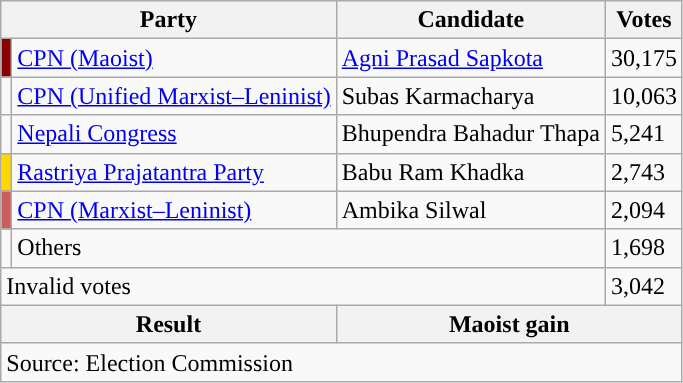<table class="wikitable">
<tr>
<th colspan="2">Party</th>
<th>Candidate</th>
<th>Votes</th>
</tr>
<tr>
<td style="background-color:darkred"></td>
<td><a href='#'>CPN (Maoist)</a></td>
<td><a href='#'>Agni Prasad Sapkota</a></td>
<td>30,175</td>
</tr>
<tr>
<td style="background-color:"></td>
<td><a href='#'>CPN (Unified Marxist–Leninist)</a></td>
<td>Subas Karmacharya</td>
<td>10,063</td>
</tr>
<tr>
<td style="background-color:"></td>
<td><a href='#'>Nepali Congress</a></td>
<td>Bhupendra Bahadur Thapa</td>
<td>5,241</td>
</tr>
<tr>
<td style="background-color:gold"></td>
<td><a href='#'>Rastriya Prajatantra Party</a></td>
<td>Babu Ram Khadka</td>
<td>2,743</td>
</tr>
<tr>
<td style="background-color:indianred"></td>
<td><a href='#'>CPN (Marxist–Leninist)</a></td>
<td>Ambika Silwal</td>
<td>2,094</td>
</tr>
<tr>
<td></td>
<td colspan="2">Others</td>
<td>1,698</td>
</tr>
<tr>
<td colspan="3">Invalid votes</td>
<td>3,042</td>
</tr>
<tr>
<th colspan="2">Result</th>
<th colspan="2">Maoist gain</th>
</tr>
<tr>
<td colspan="4">Source: Election Commission</td>
</tr>
</table>
